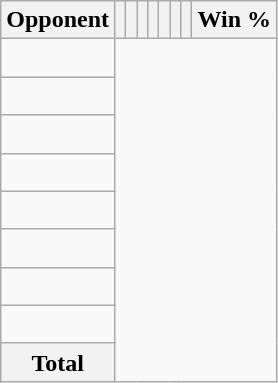<table class="wikitable sortable collapsible collapsed" style="text-align: center;">
<tr>
<th>Opponent</th>
<th></th>
<th></th>
<th></th>
<th></th>
<th></th>
<th></th>
<th></th>
<th>Win %</th>
</tr>
<tr>
<td align="left"><br></td>
</tr>
<tr>
<td align="left"><br></td>
</tr>
<tr>
<td align="left"><br></td>
</tr>
<tr>
<td align="left"><br></td>
</tr>
<tr>
<td align="left"><br></td>
</tr>
<tr>
<td align="left"><br></td>
</tr>
<tr>
<td align="left"><br></td>
</tr>
<tr>
<td align="left"><br></td>
</tr>
<tr class="sortbottom">
<th>Total<br></th>
</tr>
</table>
